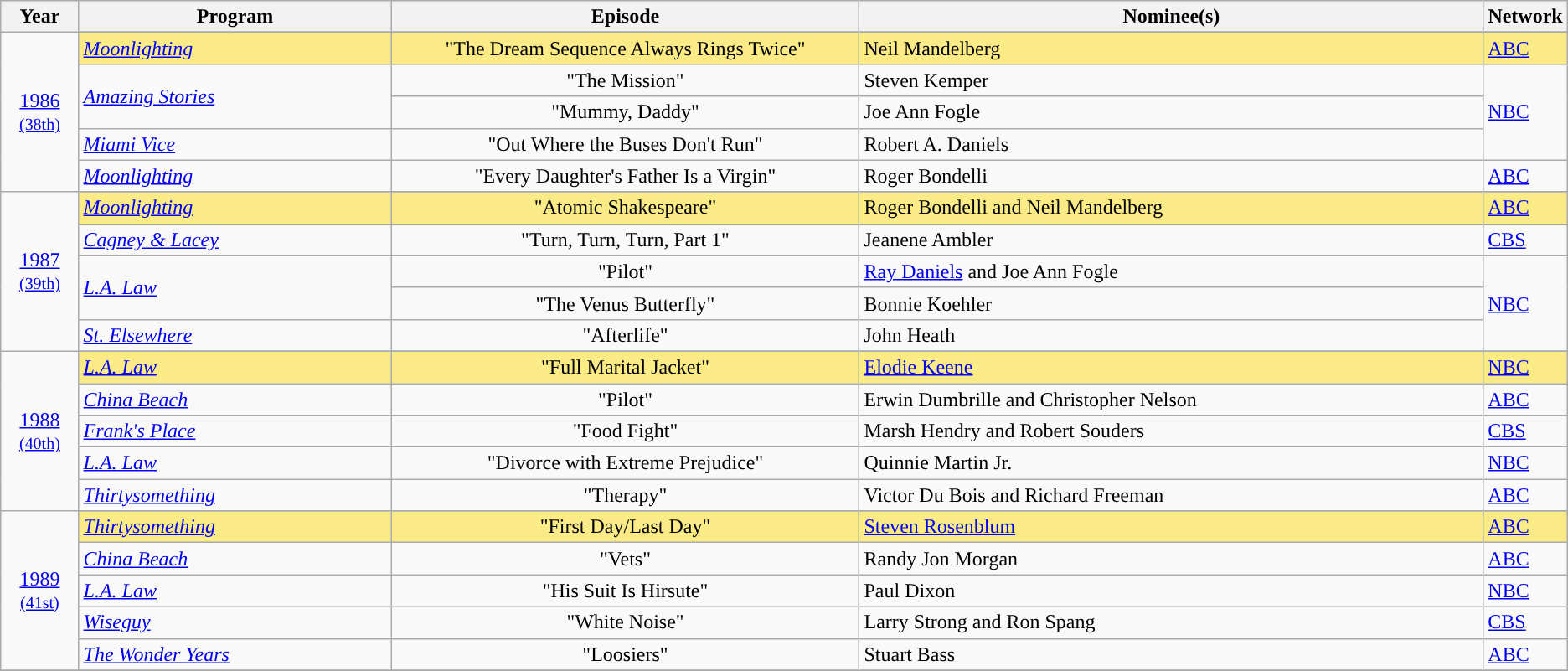<table class="wikitable">
<tr>
<th width="5%">Year</th>
<th width="20%">Program</th>
<th width="30%">Episode</th>
<th width="40%">Nominee(s)</th>
<th width="5%">Network</th>
</tr>
<tr>
<td rowspan=6 style="text-align:center;"><a href='#'>1986</a><br><small><a href='#'>(38th)</a></small><br></td>
</tr>
<tr style="background:#FAEB86;">
<td><em><a href='#'>Moonlighting</a></em></td>
<td align=center>"The Dream Sequence Always Rings Twice"</td>
<td>Neil Mandelberg</td>
<td><a href='#'>ABC</a></td>
</tr>
<tr>
<td rowspan=2><em><a href='#'>Amazing Stories</a></em></td>
<td align=center>"The Mission"</td>
<td>Steven Kemper</td>
<td rowspan=3><a href='#'>NBC</a></td>
</tr>
<tr>
<td align=center>"Mummy, Daddy"</td>
<td>Joe Ann Fogle</td>
</tr>
<tr>
<td><em><a href='#'>Miami Vice</a></em></td>
<td align=center>"Out Where the Buses Don't Run"</td>
<td>Robert A. Daniels</td>
</tr>
<tr>
<td><em><a href='#'>Moonlighting</a></em></td>
<td align=center>"Every Daughter's Father Is a Virgin"</td>
<td>Roger Bondelli</td>
<td><a href='#'>ABC</a></td>
</tr>
<tr>
<td rowspan=6 style="text-align:center;"><a href='#'>1987</a><br><small><a href='#'>(39th)</a></small><br></td>
</tr>
<tr style="background:#FAEB86;">
<td><em><a href='#'>Moonlighting</a></em></td>
<td align=center>"Atomic Shakespeare"</td>
<td>Roger Bondelli and Neil Mandelberg</td>
<td><a href='#'>ABC</a></td>
</tr>
<tr>
<td><em><a href='#'>Cagney & Lacey</a></em></td>
<td align=center>"Turn, Turn, Turn, Part 1"</td>
<td>Jeanene Ambler</td>
<td><a href='#'>CBS</a></td>
</tr>
<tr>
<td rowspan=2><em><a href='#'>L.A. Law</a></em></td>
<td align=center>"Pilot"</td>
<td><a href='#'>Ray Daniels</a> and Joe Ann Fogle</td>
<td rowspan=3><a href='#'>NBC</a></td>
</tr>
<tr>
<td align=center>"The Venus Butterfly"</td>
<td>Bonnie Koehler</td>
</tr>
<tr>
<td><em><a href='#'>St. Elsewhere</a></em></td>
<td align=center>"Afterlife"</td>
<td>John Heath</td>
</tr>
<tr>
<td rowspan=6 style="text-align:center;"><a href='#'>1988</a><br><small><a href='#'>(40th)</a></small><br></td>
</tr>
<tr style="background:#FAEB86;">
<td><em><a href='#'>L.A. Law</a></em></td>
<td align=center>"Full Marital Jacket"</td>
<td><a href='#'>Elodie Keene</a></td>
<td><a href='#'>NBC</a></td>
</tr>
<tr>
<td><em><a href='#'>China Beach</a></em></td>
<td align=center>"Pilot"</td>
<td>Erwin Dumbrille and Christopher Nelson</td>
<td><a href='#'>ABC</a></td>
</tr>
<tr>
<td><em><a href='#'>Frank's Place</a></em></td>
<td align=center>"Food Fight"</td>
<td>Marsh Hendry and Robert Souders</td>
<td><a href='#'>CBS</a></td>
</tr>
<tr>
<td><em><a href='#'>L.A. Law</a></em></td>
<td align=center>"Divorce with Extreme Prejudice"</td>
<td>Quinnie Martin Jr.</td>
<td><a href='#'>NBC</a></td>
</tr>
<tr>
<td><em><a href='#'>Thirtysomething</a></em></td>
<td align=center>"Therapy"</td>
<td>Victor Du Bois and Richard Freeman</td>
<td><a href='#'>ABC</a></td>
</tr>
<tr>
<td rowspan=6 style="text-align:center;"><a href='#'>1989</a><br><small><a href='#'>(41st)</a></small><br></td>
</tr>
<tr style="background:#FAEB86;">
<td><em><a href='#'>Thirtysomething</a></em></td>
<td align=center>"First Day/Last Day"</td>
<td><a href='#'>Steven Rosenblum</a></td>
<td><a href='#'>ABC</a></td>
</tr>
<tr>
<td><em><a href='#'>China Beach</a></em></td>
<td align=center>"Vets"</td>
<td>Randy Jon Morgan</td>
<td><a href='#'>ABC</a></td>
</tr>
<tr>
<td><em><a href='#'>L.A. Law</a></em></td>
<td align=center>"His Suit Is Hirsute"</td>
<td>Paul Dixon</td>
<td><a href='#'>NBC</a></td>
</tr>
<tr>
<td><em><a href='#'>Wiseguy</a></em></td>
<td align=center>"White Noise"</td>
<td>Larry Strong and Ron Spang</td>
<td><a href='#'>CBS</a></td>
</tr>
<tr>
<td><em><a href='#'>The Wonder Years</a></em></td>
<td align=center>"Loosiers"</td>
<td>Stuart Bass</td>
<td><a href='#'>ABC</a></td>
</tr>
<tr>
</tr>
</table>
